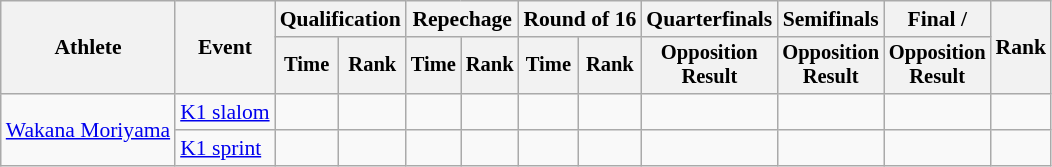<table class="wikitable" style="font-size:90%;">
<tr>
<th rowspan=2>Athlete</th>
<th rowspan=2>Event</th>
<th colspan=2>Qualification</th>
<th colspan=2>Repechage</th>
<th colspan=2>Round of 16</th>
<th>Quarterfinals</th>
<th>Semifinals</th>
<th>Final / </th>
<th rowspan=2>Rank</th>
</tr>
<tr style="font-size:95%">
<th>Time</th>
<th>Rank</th>
<th>Time</th>
<th>Rank</th>
<th>Time</th>
<th>Rank</th>
<th>Opposition <br>Result</th>
<th>Opposition <br>Result</th>
<th>Opposition <br>Result</th>
</tr>
<tr align=center>
<td rowspan=2 align=left><a href='#'>Wakana Moriyama</a></td>
<td align=left><a href='#'>K1 slalom</a></td>
<td></td>
<td></td>
<td></td>
<td></td>
<td></td>
<td></td>
<td></td>
<td></td>
<td></td>
<td></td>
</tr>
<tr>
<td align=left><a href='#'>K1 sprint</a></td>
<td></td>
<td></td>
<td></td>
<td></td>
<td></td>
<td></td>
<td></td>
<td></td>
<td></td>
<td></td>
</tr>
</table>
